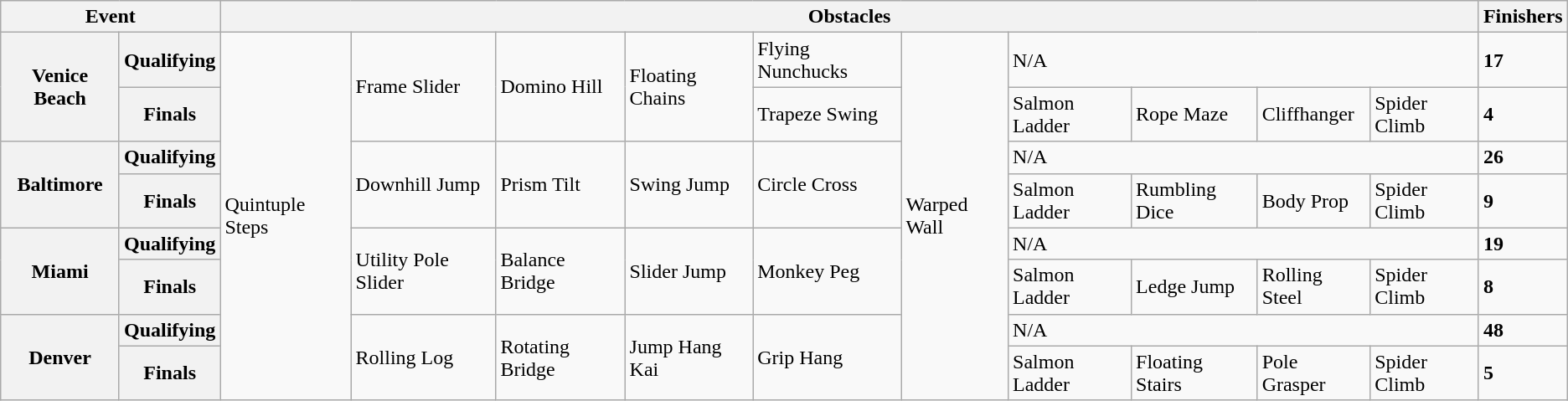<table class="wikitable">
<tr>
<th colspan="2">Event</th>
<th colspan="10">Obstacles</th>
<th>Finishers</th>
</tr>
<tr>
<th rowspan="2">Venice Beach</th>
<th>Qualifying</th>
<td rowspan="8">Quintuple Steps</td>
<td rowspan="2">Frame Slider</td>
<td rowspan="2">Domino Hill</td>
<td rowspan="2">Floating Chains</td>
<td>Flying Nunchucks</td>
<td rowspan="8">Warped Wall</td>
<td colspan="4">N/A</td>
<td><strong>17</strong></td>
</tr>
<tr>
<th>Finals</th>
<td>Trapeze Swing</td>
<td>Salmon Ladder</td>
<td>Rope Maze</td>
<td>Cliffhanger</td>
<td>Spider Climb</td>
<td><strong>4</strong></td>
</tr>
<tr>
<th rowspan="2">Baltimore</th>
<th>Qualifying</th>
<td rowspan="2">Downhill Jump</td>
<td rowspan="2">Prism Tilt</td>
<td rowspan="2">Swing Jump</td>
<td rowspan="2">Circle Cross</td>
<td colspan="4">N/A</td>
<td><strong>26</strong></td>
</tr>
<tr>
<th>Finals</th>
<td>Salmon Ladder</td>
<td>Rumbling Dice</td>
<td>Body Prop</td>
<td>Spider Climb</td>
<td><strong>9</strong></td>
</tr>
<tr>
<th rowspan="2">Miami</th>
<th>Qualifying</th>
<td rowspan="2">Utility Pole Slider</td>
<td rowspan="2">Balance Bridge</td>
<td rowspan="2">Slider Jump</td>
<td rowspan="2">Monkey Peg</td>
<td colspan="4">N/A</td>
<td><strong>19</strong></td>
</tr>
<tr>
<th>Finals</th>
<td>Salmon Ladder</td>
<td>Ledge Jump</td>
<td>Rolling Steel</td>
<td>Spider Climb</td>
<td><strong>8</strong></td>
</tr>
<tr>
<th rowspan="2">Denver</th>
<th>Qualifying</th>
<td rowspan="2">Rolling Log</td>
<td rowspan="2">Rotating Bridge</td>
<td rowspan="2">Jump Hang Kai</td>
<td rowspan="2">Grip Hang</td>
<td colspan="4">N/A</td>
<td><strong>48</strong></td>
</tr>
<tr>
<th>Finals</th>
<td>Salmon Ladder</td>
<td>Floating Stairs</td>
<td>Pole Grasper</td>
<td>Spider Climb</td>
<td><strong>5</strong></td>
</tr>
</table>
